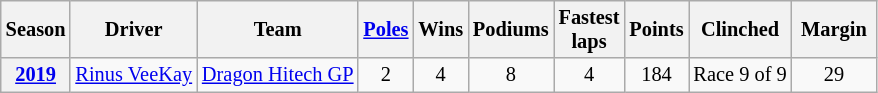<table class="wikitable" style="font-size:85%; text-align:center;">
<tr>
<th scope=col>Season</th>
<th scope=col>Driver</th>
<th scope=col>Team</th>
<th scope=col><a href='#'>Poles</a></th>
<th scope=col>Wins</th>
<th scope=col>Podiums</th>
<th scope=col width="40">Fastest laps</th>
<th scope=col>Points</th>
<th scope=col>Clinched</th>
<th scope=col width="50">Margin</th>
</tr>
<tr>
<th><a href='#'>2019</a></th>
<td align=left> <a href='#'>Rinus VeeKay</a></td>
<td align=left> <a href='#'>Dragon Hitech GP</a></td>
<td>2</td>
<td>4</td>
<td>8</td>
<td>4</td>
<td>184</td>
<td>Race 9 of 9</td>
<td>29</td>
</tr>
</table>
